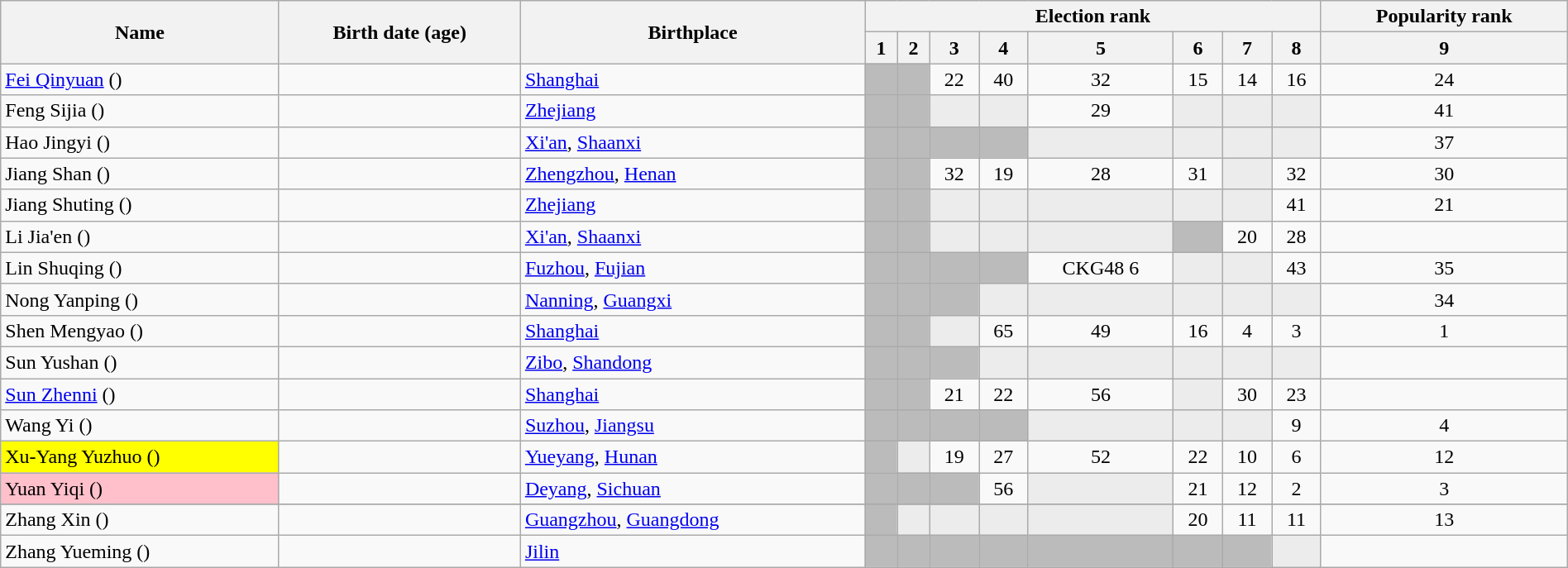<table class="wikitable sortable"  style="text-align:center; width:100%;">
<tr>
<th rowspan="2">Name</th>
<th rowspan="2">Birth date (age)</th>
<th rowspan="2">Birthplace</th>
<th colspan="8" class="unsortable">Election rank</th>
<th>Popularity rank</th>
</tr>
<tr>
<th data-sort-type="number">1</th>
<th data-sort-type="number">2</th>
<th data-sort-type="number">3</th>
<th data-sort-type="number">4</th>
<th data-sort-type="number">5</th>
<th data-sort-type="number">6</th>
<th data-sort-type="number">7</th>
<th data-sort-type="number">8</th>
<th>9</th>
</tr>
<tr>
<td style="text-align:left;" data-sort-value="Fei, Qinyuan"><a href='#'>Fei Qinyuan</a> ()</td>
<td style="text-align:left;"></td>
<td style="text-align:left;"><a href='#'>Shanghai</a></td>
<td style="background:#bbb;"> </td>
<td style="background:#bbb;"> </td>
<td>22</td>
<td>40</td>
<td>32</td>
<td>15</td>
<td>14</td>
<td>16</td>
<td>24</td>
</tr>
<tr>
<td style="text-align:left;" data-sort-value="Feng, Sijia">Feng Sijia ()</td>
<td style="text-align:left;"></td>
<td style="text-align:left;"><a href='#'>Zhejiang</a></td>
<td style="background:#bbb;"> </td>
<td style="background:#bbb;"> </td>
<td style="background:#ececec; color:gray;"></td>
<td style="background:#ececec; color:gray;"></td>
<td>29</td>
<td style="background:#ececec; color:gray;"></td>
<td style="background:#ececec; color:gray;"></td>
<td style="background:#ececec; color:gray;"></td>
<td>41</td>
</tr>
<tr>
<td style="text-align:left;" data-sort-value="Hao, Jingyi">Hao Jingyi ()</td>
<td style="text-align:left;"></td>
<td style="text-align:left;"><a href='#'>Xi'an</a>, <a href='#'>Shaanxi</a></td>
<td style="background:#bbb;"> </td>
<td style="background:#bbb;"> </td>
<td style="background:#bbb;"> </td>
<td style="background:#bbb;"> </td>
<td style="background:#ececec; color:gray;"></td>
<td style="background:#ececec; color:gray;"></td>
<td style="background:#ececec; color:gray;"></td>
<td style="background:#ececec; color:gray;"></td>
<td>37</td>
</tr>
<tr>
<td style="text-align:left;" data-sort-value="Jiang, Shan">Jiang Shan ()</td>
<td style="text-align:left;"></td>
<td style="text-align:left;"><a href='#'>Zhengzhou</a>, <a href='#'>Henan</a></td>
<td style="background:#bbb;"> </td>
<td style="background:#bbb;"> </td>
<td>32</td>
<td>19</td>
<td>28</td>
<td>31</td>
<td style="background:#ececec; color:gray;"></td>
<td>32</td>
<td>30</td>
</tr>
<tr>
<td style="text-align:left;" data-sort-value="Jiang, Shuting">Jiang Shuting ()</td>
<td style="text-align:left;"></td>
<td style="text-align:left;"><a href='#'>Zhejiang</a></td>
<td style="background:#bbb;"> </td>
<td style="background:#bbb;"> </td>
<td style="background:#ececec; color:gray;"></td>
<td style="background:#ececec; color:gray;"></td>
<td style="background:#ececec; color:gray;"></td>
<td style="background:#ececec; color:gray;"></td>
<td style="background:#ececec; color:gray;"></td>
<td>41</td>
<td>21</td>
</tr>
<tr>
<td style="text-align:left;" data-sort-value="Li, Jiaen">Li Jia'en ()</td>
<td style="text-align:left;"></td>
<td style="text-align:left;"><a href='#'>Xi'an</a>, <a href='#'>Shaanxi</a></td>
<td style="background:#bbb;"> </td>
<td style="background:#bbb;"> </td>
<td style="background:#ececec; color:gray;"></td>
<td style="background:#ececec; color:gray;"></td>
<td style="background:#ececec; color:gray;"></td>
<td style="background:#bbb;"> </td>
<td>20</td>
<td>28</td>
<td></td>
</tr>
<tr>
<td style="text-align:left;" data-sort-value="Lin, Shuqing">Lin Shuqing ()</td>
<td style="text-align:left;"></td>
<td style="text-align:left;"><a href='#'>Fuzhou</a>, <a href='#'>Fujian</a></td>
<td style="background:#bbb;"> </td>
<td style="background:#bbb;"> </td>
<td style="background:#bbb;"> </td>
<td style="background:#bbb;"> </td>
<td>CKG48 6</td>
<td style="background:#ececec; color:gray;"></td>
<td style="background:#ececec; color:gray;"></td>
<td>43</td>
<td>35</td>
</tr>
<tr>
<td style="text-align:left;" data-sort-value="Nong, Yanping">Nong Yanping () </td>
<td style="text-align:left;"></td>
<td style="text-align:left;"><a href='#'>Nanning</a>, <a href='#'>Guangxi</a></td>
<td style="background:#bbb;"> </td>
<td style="background:#bbb;"> </td>
<td style="background:#bbb;"> </td>
<td style="background:#ececec; color:gray;"></td>
<td style="background:#ececec; color:gray;"></td>
<td style="background:#ececec; color:gray;"></td>
<td style="background:#ececec; color:gray;"></td>
<td style="background:#ececec; color:gray;"></td>
<td>34</td>
</tr>
<tr>
<td style="text-align:left;" data-sort-value="Shen, Mengyao">Shen Mengyao ()</td>
<td style="text-align:left;"></td>
<td style="text-align:left;"><a href='#'>Shanghai</a></td>
<td style="background:#bbb;"> </td>
<td style="background:#bbb;"> </td>
<td style="background:#ececec; color:gray;"></td>
<td>65</td>
<td>49</td>
<td>16</td>
<td>4</td>
<td>3</td>
<td>1</td>
</tr>
<tr>
<td style="text-align:left;" data-sort-value="Sun, Yushan">Sun Yushan ()</td>
<td style="text-align:left;"></td>
<td style="text-align:left;"><a href='#'>Zibo</a>, <a href='#'>Shandong</a></td>
<td style="background:#bbb;"> </td>
<td style="background:#bbb;"> </td>
<td style="background:#bbb;"> </td>
<td style="background:#ececec; color:gray;"></td>
<td style="background:#ececec; color:gray;"></td>
<td style="background:#ececec; color:gray;"></td>
<td style="background:#ececec; color:gray;"></td>
<td style="background:#ececec; color:gray;"></td>
<td></td>
</tr>
<tr>
<td style="text-align:left;" data-sort-value="Sun, Zhenni"><a href='#'>Sun Zhenni</a> ()</td>
<td style="text-align:left;"></td>
<td style="text-align:left;"><a href='#'>Shanghai</a></td>
<td style="background:#bbb;"> </td>
<td style="background:#bbb;"> </td>
<td>21</td>
<td>22</td>
<td>56</td>
<td style="background:#ececec; color:gray;"></td>
<td>30</td>
<td>23</td>
<td></td>
</tr>
<tr>
<td style="text-align:left;" data-sort-value="Wang, Yi">Wang Yi ()</td>
<td style="text-align:left;"></td>
<td style="text-align:left;"><a href='#'>Suzhou</a>, <a href='#'>Jiangsu</a></td>
<td style="background:#bbb;"> </td>
<td style="background:#bbb;"> </td>
<td style="background:#bbb;"> </td>
<td style="background:#bbb;"> </td>
<td style="background:#ececec; color:gray;"></td>
<td style="background:#ececec; color:gray;"></td>
<td style="background:#ececec; color:gray;"></td>
<td>9</td>
<td>4</td>
</tr>
<tr>
<td style="text-align:left;background:yellow" data-sort-value="Xuyang, Yuzhuo">Xu-Yang Yuzhuo ()</td>
<td style="text-align:left;"></td>
<td style="text-align:left;"><a href='#'>Yueyang</a>, <a href='#'>Hunan</a></td>
<td style="background:#bbb;"> </td>
<td style="background:#ececec; color:gray;"></td>
<td>19</td>
<td>27</td>
<td>52</td>
<td>22</td>
<td>10</td>
<td>6</td>
<td>12</td>
</tr>
<tr>
<td style="text-align:left;background:pink;" data-sort-value="Yuan, Yiqi">Yuan Yiqi ()</td>
<td style="text-align:left;"></td>
<td style="text-align:left;"><a href='#'>Deyang</a>, <a href='#'>Sichuan</a></td>
<td style="background:#bbb;"> </td>
<td style="background:#bbb;"> </td>
<td style="background:#bbb;"> </td>
<td>56</td>
<td style="background:#ececec; color:gray;"></td>
<td>21</td>
<td>12</td>
<td>2</td>
<td>3</td>
</tr>
<tr>
</tr>
<tr>
<td style="text-align:left;" data-sort-value="Zhang Xin">Zhang Xin ()</td>
<td style="text-align:left;"></td>
<td style="text-align:left;"><a href='#'>Guangzhou</a>, <a href='#'>Guangdong</a></td>
<td style="background:#bbb;"> </td>
<td style="background:#ececec; color:gray;"></td>
<td style="background:#ececec; color:gray;"></td>
<td style="background:#ececec; color:gray;"></td>
<td style="background:#ececec; color:gray;"></td>
<td>20</td>
<td>11</td>
<td>11</td>
<td>13</td>
</tr>
<tr>
<td style="text-align:left;" data-sort-value="Zhang, Yueming">Zhang Yueming ()</td>
<td style="text-align:left;"></td>
<td style="text-align:left;"><a href='#'>Jilin</a></td>
<td style="background:#bbb;"> </td>
<td style="background:#bbb;"> </td>
<td style="background:#bbb;"> </td>
<td style="background:#bbb;"> </td>
<td style="background:#bbb;"> </td>
<td style="background:#bbb;"> </td>
<td style="background:#bbb;"> </td>
<td style="background:#ececec; color:gray;"></td>
<td></td>
</tr>
</table>
